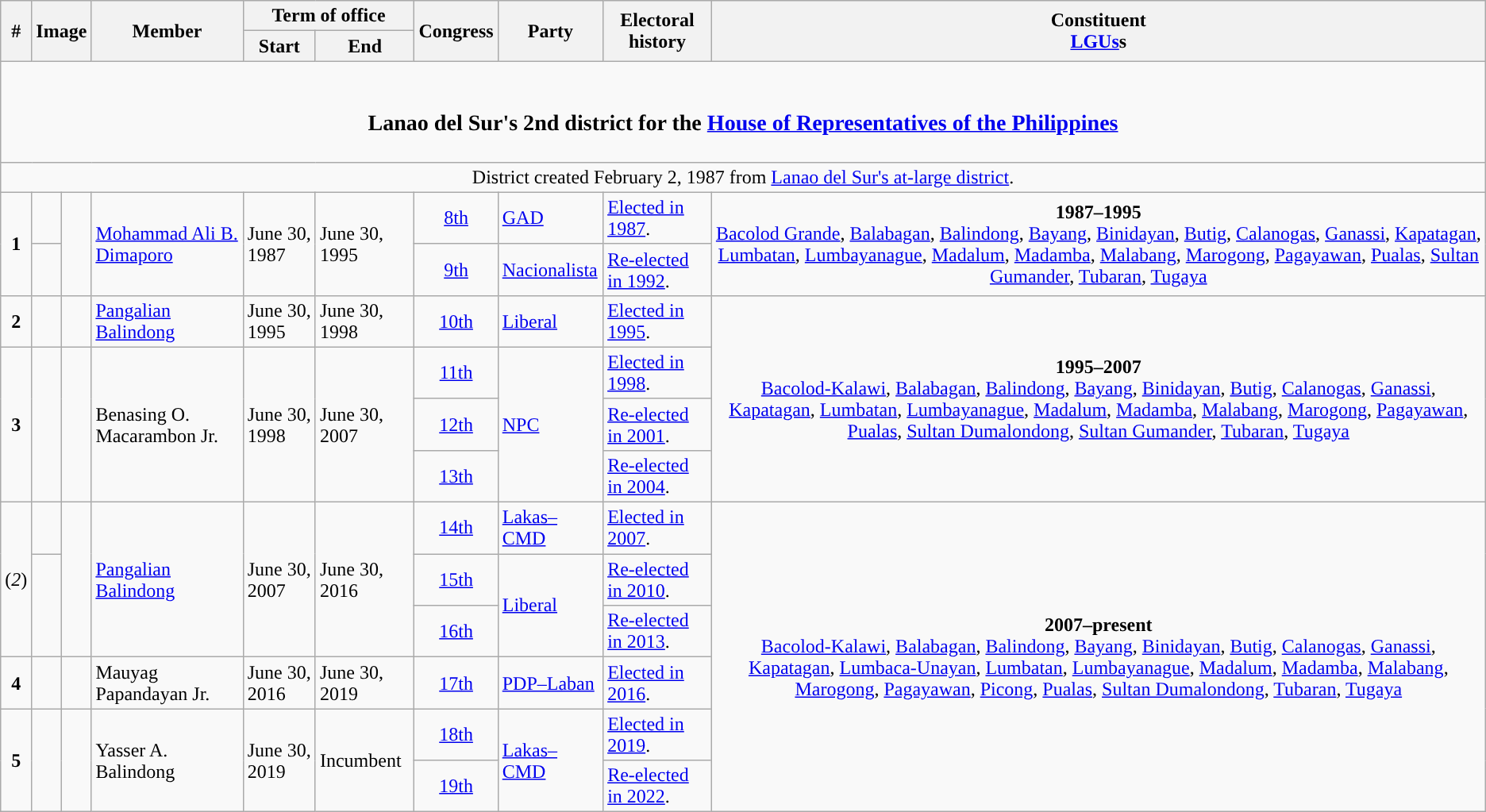<table class=wikitable>
<tr>
<th rowspan="2">#</th>
<th rowspan="2" colspan=2>Image</th>
<th rowspan="2">Member</th>
<th colspan=2>Term of office</th>
<th rowspan="2">Congress</th>
<th rowspan="2">Party</th>
<th rowspan="2">Electoral history</th>
<th rowspan="2">Constituent<br><a href='#'>LGUs</a>s</th>
</tr>
<tr>
<th>Start</th>
<th>End</th>
</tr>
<tr>
<td colspan="10" style="text-align:center;"><br><h3>Lanao del Sur's 2nd district for the <a href='#'>House of Representatives of the Philippines</a></h3></td>
</tr>
<tr>
<td colspan="10" style="text-align:center;">District created February 2, 1987 from <a href='#'>Lanao del Sur's at-large district</a>.</td>
</tr>
<tr>
<td rowspan="2" style="text-align:center;"><strong>1</strong></td>
<td style="color:inherit;background:"></td>
<td rowspan="2"></td>
<td rowspan="2"><a href='#'>Mohammad Ali B. Dimaporo</a></td>
<td rowspan="2">June 30, 1987</td>
<td rowspan="2">June 30, 1995</td>
<td style="text-align:center;"><a href='#'>8th</a></td>
<td><a href='#'>GAD</a></td>
<td><a href='#'>Elected in 1987</a>.</td>
<td rowspan="2" style="text-align:center;"><strong>1987–1995</strong><br><a href='#'>Bacolod Grande</a>, <a href='#'>Balabagan</a>, <a href='#'>Balindong</a>, <a href='#'>Bayang</a>, <a href='#'>Binidayan</a>, <a href='#'>Butig</a>, <a href='#'>Calanogas</a>, <a href='#'>Ganassi</a>, <a href='#'>Kapatagan</a>, <a href='#'>Lumbatan</a>, <a href='#'>Lumbayanague</a>, <a href='#'>Madalum</a>, <a href='#'>Madamba</a>, <a href='#'>Malabang</a>, <a href='#'>Marogong</a>, <a href='#'>Pagayawan</a>, <a href='#'>Pualas</a>, <a href='#'>Sultan Gumander</a>, <a href='#'>Tubaran</a>, <a href='#'>Tugaya</a></td>
</tr>
<tr>
<td style="color:inherit;background:"></td>
<td style="text-align:center;"><a href='#'>9th</a></td>
<td><a href='#'>Nacionalista</a></td>
<td><a href='#'>Re-elected in 1992</a>.</td>
</tr>
<tr>
<td style="text-align:center;"><strong>2</strong></td>
<td style="color:inherit;background:"></td>
<td></td>
<td><a href='#'>Pangalian Balindong</a></td>
<td>June 30, 1995</td>
<td>June 30, 1998</td>
<td style="text-align:center;"><a href='#'>10th</a></td>
<td><a href='#'>Liberal</a></td>
<td><a href='#'>Elected in 1995</a>.</td>
<td rowspan="4" style="text-align:center;"><strong>1995–2007</strong><br><a href='#'>Bacolod-Kalawi</a>, <a href='#'>Balabagan</a>, <a href='#'>Balindong</a>, <a href='#'>Bayang</a>, <a href='#'>Binidayan</a>, <a href='#'>Butig</a>, <a href='#'>Calanogas</a>, <a href='#'>Ganassi</a>, <a href='#'>Kapatagan</a>, <a href='#'>Lumbatan</a>, <a href='#'>Lumbayanague</a>, <a href='#'>Madalum</a>, <a href='#'>Madamba</a>, <a href='#'>Malabang</a>, <a href='#'>Marogong</a>, <a href='#'>Pagayawan</a>, <a href='#'>Pualas</a>, <a href='#'>Sultan Dumalondong</a>, <a href='#'>Sultan Gumander</a>, <a href='#'>Tubaran</a>, <a href='#'>Tugaya</a></td>
</tr>
<tr>
<td rowspan="3" style="text-align:center;"><strong>3</strong></td>
<td rowspan="3" style="color:inherit;background:"></td>
<td rowspan="3"></td>
<td rowspan="3">Benasing O. Macarambon Jr.</td>
<td rowspan="3">June 30, 1998</td>
<td rowspan="3">June 30, 2007</td>
<td style="text-align:center;"><a href='#'>11th</a></td>
<td rowspan="3"><a href='#'>NPC</a></td>
<td><a href='#'>Elected in 1998</a>.</td>
</tr>
<tr>
<td style="text-align:center;"><a href='#'>12th</a></td>
<td><a href='#'>Re-elected in 2001</a>.</td>
</tr>
<tr>
<td style="text-align:center;"><a href='#'>13th</a></td>
<td><a href='#'>Re-elected in 2004</a>.</td>
</tr>
<tr>
<td rowspan="3" style="text-align:center;">(<em>2</em>)</td>
<td style="color:inherit;background:"></td>
<td rowspan="3"></td>
<td rowspan="3"><a href='#'>Pangalian Balindong</a></td>
<td rowspan="3">June 30, 2007</td>
<td rowspan="3">June 30, 2016</td>
<td style="text-align:center;"><a href='#'>14th</a></td>
<td><a href='#'>Lakas–CMD</a></td>
<td><a href='#'>Elected in 2007</a>.</td>
<td rowspan=99 style="text-align:center;"><strong>2007–present</strong><br><a href='#'>Bacolod-Kalawi</a>, <a href='#'>Balabagan</a>, <a href='#'>Balindong</a>, <a href='#'>Bayang</a>, <a href='#'>Binidayan</a>, <a href='#'>Butig</a>, <a href='#'>Calanogas</a>, <a href='#'>Ganassi</a>, <a href='#'>Kapatagan</a>, <a href='#'>Lumbaca-Unayan</a>, <a href='#'>Lumbatan</a>, <a href='#'>Lumbayanague</a>, <a href='#'>Madalum</a>, <a href='#'>Madamba</a>, <a href='#'>Malabang</a>, <a href='#'>Marogong</a>, <a href='#'>Pagayawan</a>, <a href='#'>Picong</a>, <a href='#'>Pualas</a>, <a href='#'>Sultan Dumalondong</a>, <a href='#'>Tubaran</a>, <a href='#'>Tugaya</a></td>
</tr>
<tr>
<td rowspan="2" style="color:inherit;background:"></td>
<td style="text-align:center;"><a href='#'>15th</a></td>
<td rowspan="2"><a href='#'>Liberal</a></td>
<td><a href='#'>Re-elected in 2010</a>.</td>
</tr>
<tr>
<td style="text-align:center;"><a href='#'>16th</a></td>
<td><a href='#'>Re-elected in 2013</a>.</td>
</tr>
<tr>
<td style="text-align:center;"><strong>4</strong></td>
<td style="color:inherit;background:"></td>
<td></td>
<td>Mauyag Papandayan Jr.</td>
<td>June 30, 2016</td>
<td>June 30, 2019</td>
<td style="text-align:center;"><a href='#'>17th</a></td>
<td><a href='#'>PDP–Laban</a></td>
<td><a href='#'>Elected in 2016</a>.</td>
</tr>
<tr>
<td rowspan="2" style="text-align:center;"><strong>5</strong></td>
<td rowspan="2" style="color:inherit;background:"></td>
<td rowspan="2"></td>
<td rowspan="2">Yasser A. Balindong</td>
<td rowspan="2">June 30, 2019</td>
<td rowspan="2">Incumbent</td>
<td style="text-align:center;"><a href='#'>18th</a></td>
<td rowspan="2"><a href='#'>Lakas–CMD</a></td>
<td><a href='#'>Elected in 2019</a>.</td>
</tr>
<tr>
<td style="text-align:center;"><a href='#'>19th</a></td>
<td><a href='#'>Re-elected in 2022</a>.</td>
</tr>
</table>
